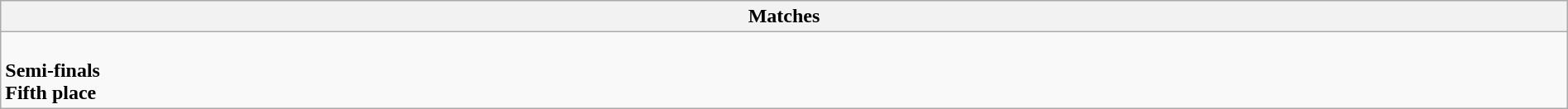<table class="wikitable collapsible collapsed" style="width:100%;">
<tr>
<th>Matches</th>
</tr>
<tr>
<td><br><strong>Semi-finals</strong>

<br><strong>Fifth place</strong>
</td>
</tr>
</table>
